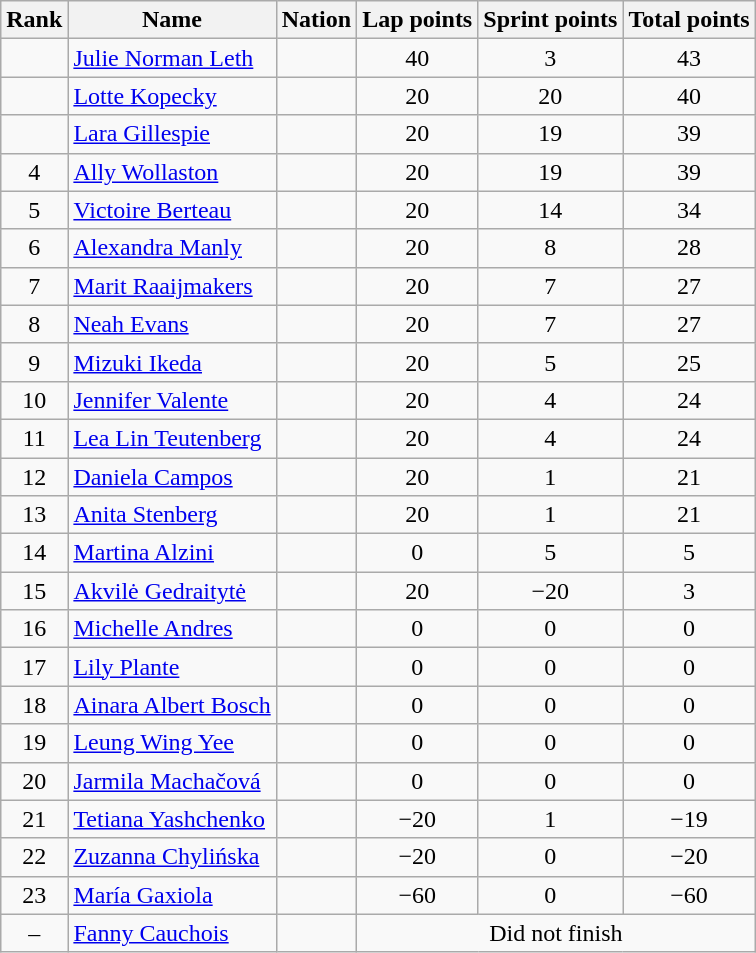<table class="wikitable sortable" style="text-align:center">
<tr>
<th>Rank</th>
<th>Name</th>
<th>Nation</th>
<th>Lap points</th>
<th>Sprint points</th>
<th>Total points</th>
</tr>
<tr>
<td></td>
<td align=left><a href='#'>Julie Norman Leth</a></td>
<td align=left></td>
<td>40</td>
<td>3</td>
<td>43</td>
</tr>
<tr>
<td></td>
<td align=left><a href='#'>Lotte Kopecky</a></td>
<td align=left></td>
<td>20</td>
<td>20</td>
<td>40</td>
</tr>
<tr>
<td></td>
<td align=left><a href='#'>Lara Gillespie</a></td>
<td align=left></td>
<td>20</td>
<td>19</td>
<td>39</td>
</tr>
<tr>
<td>4</td>
<td align=left><a href='#'>Ally Wollaston</a></td>
<td align=left></td>
<td>20</td>
<td>19</td>
<td>39</td>
</tr>
<tr>
<td>5</td>
<td align=left><a href='#'>Victoire Berteau</a></td>
<td align=left></td>
<td>20</td>
<td>14</td>
<td>34</td>
</tr>
<tr>
<td>6</td>
<td align=left><a href='#'>Alexandra Manly</a></td>
<td align=left></td>
<td>20</td>
<td>8</td>
<td>28</td>
</tr>
<tr>
<td>7</td>
<td align=left><a href='#'>Marit Raaijmakers</a></td>
<td align=left></td>
<td>20</td>
<td>7</td>
<td>27</td>
</tr>
<tr>
<td>8</td>
<td align=left><a href='#'>Neah Evans</a></td>
<td align=left></td>
<td>20</td>
<td>7</td>
<td>27</td>
</tr>
<tr>
<td>9</td>
<td align=left><a href='#'>Mizuki Ikeda</a></td>
<td align=left></td>
<td>20</td>
<td>5</td>
<td>25</td>
</tr>
<tr>
<td>10</td>
<td align=left><a href='#'>Jennifer Valente</a></td>
<td align=left></td>
<td>20</td>
<td>4</td>
<td>24</td>
</tr>
<tr>
<td>11</td>
<td align=left><a href='#'>Lea Lin Teutenberg</a></td>
<td align=left></td>
<td>20</td>
<td>4</td>
<td>24</td>
</tr>
<tr>
<td>12</td>
<td align=left><a href='#'>Daniela Campos</a></td>
<td align=left></td>
<td>20</td>
<td>1</td>
<td>21</td>
</tr>
<tr>
<td>13</td>
<td align=left><a href='#'>Anita Stenberg</a></td>
<td align=left></td>
<td>20</td>
<td>1</td>
<td>21</td>
</tr>
<tr>
<td>14</td>
<td align=left><a href='#'>Martina Alzini</a></td>
<td align=left></td>
<td>0</td>
<td>5</td>
<td>5</td>
</tr>
<tr>
<td>15</td>
<td align=left><a href='#'>Akvilė Gedraitytė</a></td>
<td align=left></td>
<td>20</td>
<td>−20</td>
<td>3</td>
</tr>
<tr>
<td>16</td>
<td align=left><a href='#'>Michelle Andres</a></td>
<td align=left></td>
<td>0</td>
<td>0</td>
<td>0</td>
</tr>
<tr>
<td>17</td>
<td align=left><a href='#'>Lily Plante</a></td>
<td align=left></td>
<td>0</td>
<td>0</td>
<td>0</td>
</tr>
<tr>
<td>18</td>
<td align=left><a href='#'>Ainara Albert Bosch</a></td>
<td align=left></td>
<td>0</td>
<td>0</td>
<td>0</td>
</tr>
<tr>
<td>19</td>
<td align=left><a href='#'>Leung Wing Yee</a></td>
<td align=left></td>
<td>0</td>
<td>0</td>
<td>0</td>
</tr>
<tr>
<td>20</td>
<td align=left><a href='#'>Jarmila Machačová</a></td>
<td align=left></td>
<td>0</td>
<td>0</td>
<td>0</td>
</tr>
<tr>
<td>21</td>
<td align=left><a href='#'>Tetiana Yashchenko</a></td>
<td align=left></td>
<td>−20</td>
<td>1</td>
<td>−19</td>
</tr>
<tr>
<td>22</td>
<td align=left><a href='#'>Zuzanna Chylińska</a></td>
<td align=left></td>
<td>−20</td>
<td>0</td>
<td>−20</td>
</tr>
<tr>
<td>23</td>
<td align=left><a href='#'>María Gaxiola</a></td>
<td align=left></td>
<td>−60</td>
<td>0</td>
<td>−60</td>
</tr>
<tr>
<td>–</td>
<td align=left><a href='#'>Fanny Cauchois</a></td>
<td align=left></td>
<td colspan=3>Did not finish</td>
</tr>
</table>
